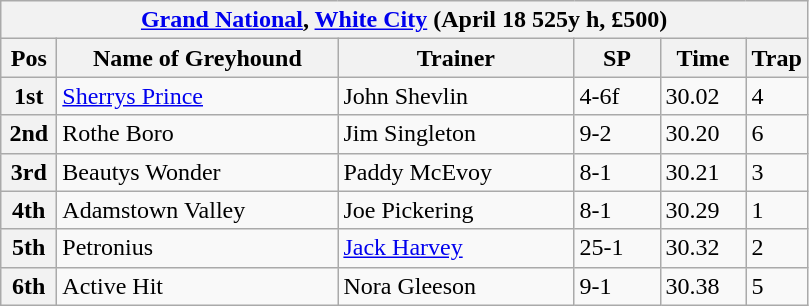<table class="wikitable">
<tr>
<th colspan="6"><a href='#'>Grand National</a>, <a href='#'>White City</a> (April 18 525y h, £500)</th>
</tr>
<tr>
<th width=30>Pos</th>
<th width=180>Name of Greyhound</th>
<th width=150>Trainer</th>
<th width=50>SP</th>
<th width=50>Time</th>
<th width=30>Trap</th>
</tr>
<tr>
<th>1st</th>
<td><a href='#'>Sherrys Prince</a></td>
<td>John Shevlin</td>
<td>4-6f</td>
<td>30.02</td>
<td>4</td>
</tr>
<tr>
<th>2nd</th>
<td>Rothe Boro</td>
<td>Jim Singleton</td>
<td>9-2</td>
<td>30.20</td>
<td>6</td>
</tr>
<tr>
<th>3rd</th>
<td>Beautys Wonder</td>
<td>Paddy McEvoy</td>
<td>8-1</td>
<td>30.21</td>
<td>3</td>
</tr>
<tr>
<th>4th</th>
<td>Adamstown Valley</td>
<td>Joe Pickering</td>
<td>8-1</td>
<td>30.29</td>
<td>1</td>
</tr>
<tr>
<th>5th</th>
<td>Petronius</td>
<td><a href='#'>Jack Harvey</a></td>
<td>25-1</td>
<td>30.32</td>
<td>2</td>
</tr>
<tr>
<th>6th</th>
<td>Active Hit</td>
<td>Nora Gleeson</td>
<td>9-1</td>
<td>30.38</td>
<td>5</td>
</tr>
</table>
